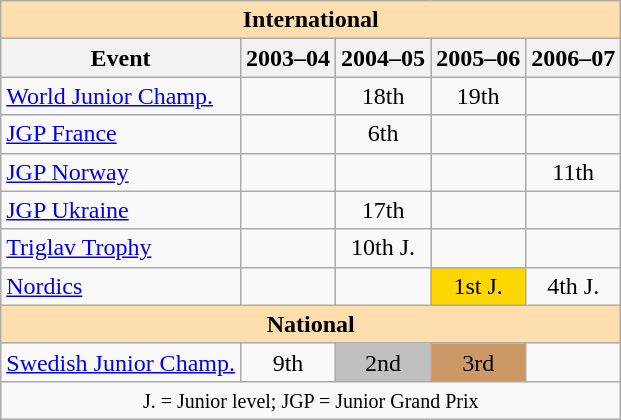<table class="wikitable" style="text-align:center">
<tr>
<th style="background-color: #ffdead; " colspan=5 align=center><strong>International</strong></th>
</tr>
<tr>
<th>Event</th>
<th>2003–04</th>
<th>2004–05</th>
<th>2005–06</th>
<th>2006–07</th>
</tr>
<tr>
<td align=left><a href='#'>World Junior Champ.</a></td>
<td></td>
<td>18th</td>
<td>19th</td>
<td></td>
</tr>
<tr>
<td align=left><a href='#'>JGP France</a></td>
<td></td>
<td>6th</td>
<td></td>
<td></td>
</tr>
<tr>
<td align=left><a href='#'>JGP Norway</a></td>
<td></td>
<td></td>
<td></td>
<td>11th</td>
</tr>
<tr>
<td align=left><a href='#'>JGP Ukraine</a></td>
<td></td>
<td>17th</td>
<td></td>
<td></td>
</tr>
<tr>
<td align=left><a href='#'>Triglav Trophy</a></td>
<td></td>
<td>10th J.</td>
<td></td>
<td></td>
</tr>
<tr>
<td align=left><a href='#'>Nordics</a></td>
<td></td>
<td></td>
<td bgcolor=gold>1st J.</td>
<td>4th J.</td>
</tr>
<tr>
<th style="background-color: #ffdead; " colspan=5 align=center><strong>National</strong></th>
</tr>
<tr>
<td align=left><a href='#'>Swedish Junior Champ.</a></td>
<td>9th</td>
<td bgcolor=silver>2nd</td>
<td bgcolor=cc9966>3rd</td>
<td></td>
</tr>
<tr>
<td colspan=5 align=center><small> J. = Junior level; JGP = Junior Grand Prix </small></td>
</tr>
</table>
